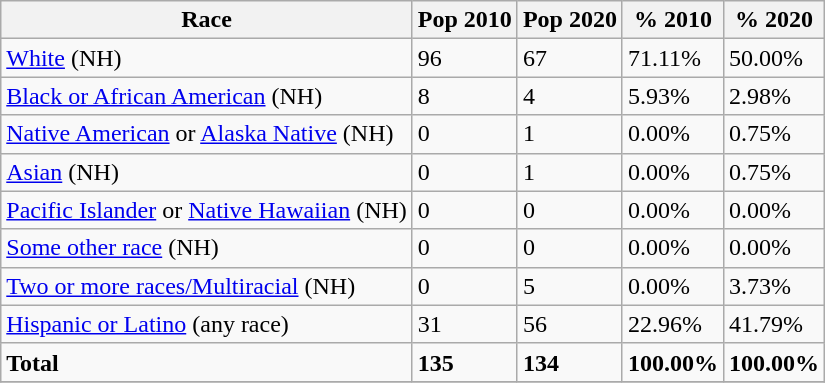<table class="wikitable">
<tr>
<th>Race</th>
<th>Pop 2010</th>
<th>Pop 2020</th>
<th>% 2010</th>
<th>% 2020</th>
</tr>
<tr>
<td><a href='#'>White</a> (NH)</td>
<td>96</td>
<td>67</td>
<td>71.11%</td>
<td>50.00%</td>
</tr>
<tr>
<td><a href='#'>Black or African American</a> (NH)</td>
<td>8</td>
<td>4</td>
<td>5.93%</td>
<td>2.98%</td>
</tr>
<tr>
<td><a href='#'>Native American</a> or <a href='#'>Alaska Native</a> (NH)</td>
<td>0</td>
<td>1</td>
<td>0.00%</td>
<td>0.75%</td>
</tr>
<tr>
<td><a href='#'>Asian</a> (NH)</td>
<td>0</td>
<td>1</td>
<td>0.00%</td>
<td>0.75%</td>
</tr>
<tr>
<td><a href='#'>Pacific Islander</a> or <a href='#'>Native Hawaiian</a> (NH)</td>
<td>0</td>
<td>0</td>
<td>0.00%</td>
<td>0.00%</td>
</tr>
<tr>
<td><a href='#'>Some other race</a> (NH)</td>
<td>0</td>
<td>0</td>
<td>0.00%</td>
<td>0.00%</td>
</tr>
<tr>
<td><a href='#'>Two or more races/Multiracial</a> (NH)</td>
<td>0</td>
<td>5</td>
<td>0.00%</td>
<td>3.73%</td>
</tr>
<tr>
<td><a href='#'>Hispanic or Latino</a> (any race)</td>
<td>31</td>
<td>56</td>
<td>22.96%</td>
<td>41.79%</td>
</tr>
<tr>
<td><strong>Total</strong></td>
<td><strong>135</strong></td>
<td><strong>134</strong></td>
<td><strong>100.00%</strong></td>
<td><strong>100.00%</strong></td>
</tr>
<tr>
</tr>
</table>
